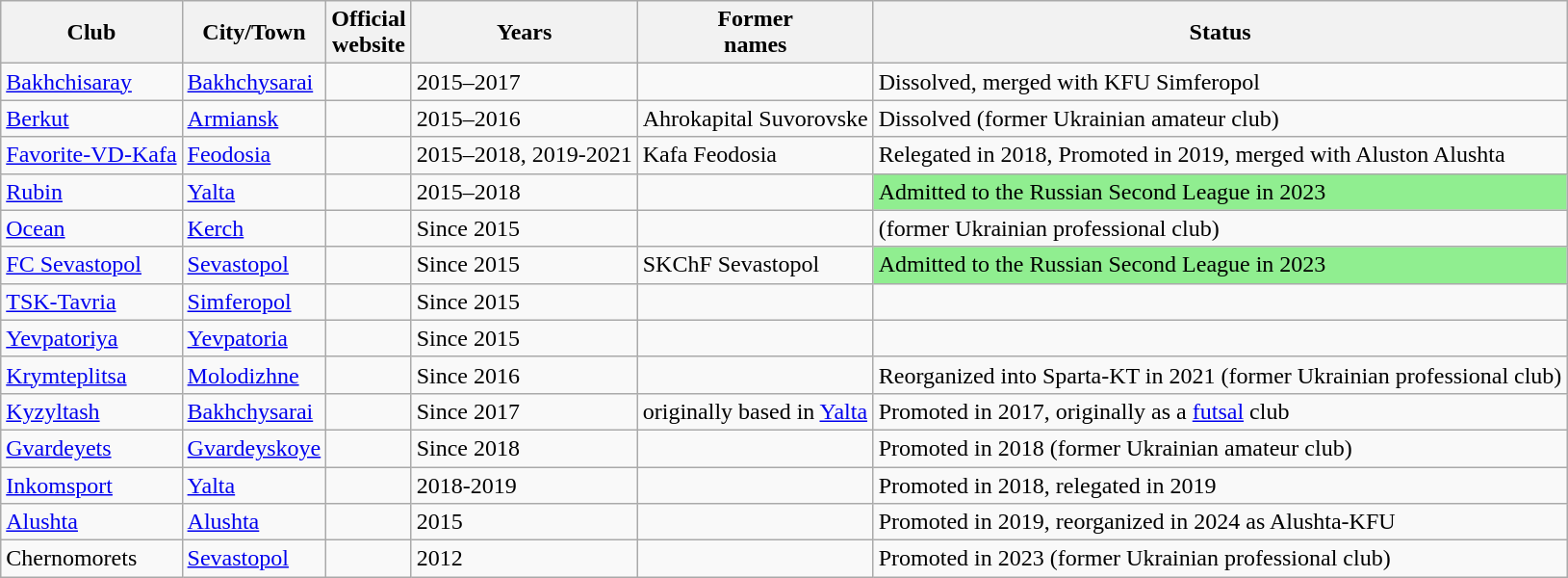<table class="wikitable" style="text-align: left">
<tr>
<th>Club</th>
<th>City/Town</th>
<th>Official<br>website</th>
<th>Years</th>
<th>Former<br>names</th>
<th>Status</th>
</tr>
<tr>
<td><a href='#'>Bakhchisaray</a></td>
<td><a href='#'>Bakhchysarai</a></td>
<td></td>
<td>2015–2017</td>
<td></td>
<td>Dissolved, merged with KFU Simferopol</td>
</tr>
<tr>
<td><a href='#'>Berkut</a></td>
<td><a href='#'>Armiansk</a></td>
<td></td>
<td>2015–2016</td>
<td>Ahrokapital Suvorovske</td>
<td>Dissolved (former Ukrainian amateur club)</td>
</tr>
<tr>
<td><a href='#'>Favorite-VD-Kafa</a></td>
<td><a href='#'>Feodosia</a></td>
<td></td>
<td>2015–2018, 2019-2021</td>
<td>Kafa Feodosia</td>
<td>Relegated in 2018, Promoted in 2019, merged with Aluston Alushta</td>
</tr>
<tr>
<td><a href='#'>Rubin</a></td>
<td><a href='#'>Yalta</a></td>
<td></td>
<td>2015–2018</td>
<td></td>
<td bgcolor=lightgreen>Admitted to the Russian Second League in 2023</td>
</tr>
<tr>
<td><a href='#'>Ocean</a></td>
<td><a href='#'>Kerch</a></td>
<td></td>
<td>Since 2015</td>
<td></td>
<td>(former Ukrainian professional club)</td>
</tr>
<tr>
<td><a href='#'>FC Sevastopol</a></td>
<td><a href='#'>Sevastopol</a></td>
<td></td>
<td>Since 2015</td>
<td>SKChF Sevastopol</td>
<td bgcolor=lightgreen>Admitted to the Russian Second League in 2023</td>
</tr>
<tr>
<td><a href='#'>TSK-Tavria</a></td>
<td><a href='#'>Simferopol</a></td>
<td></td>
<td>Since 2015</td>
<td></td>
</tr>
<tr>
<td><a href='#'>Yevpatoriya</a></td>
<td><a href='#'>Yevpatoria</a></td>
<td></td>
<td>Since 2015</td>
<td></td>
<td></td>
</tr>
<tr>
<td><a href='#'>Krymteplitsa</a></td>
<td><a href='#'>Molodizhne</a></td>
<td></td>
<td>Since 2016</td>
<td></td>
<td>Reorganized into Sparta-KT in 2021 (former Ukrainian professional club)</td>
</tr>
<tr>
<td><a href='#'>Kyzyltash</a></td>
<td><a href='#'>Bakhchysarai</a></td>
<td></td>
<td>Since 2017</td>
<td>originally based in <a href='#'>Yalta</a></td>
<td>Promoted in 2017, originally as a <a href='#'>futsal</a> club</td>
</tr>
<tr>
<td><a href='#'>Gvardeyets</a></td>
<td><a href='#'>Gvardeyskoye</a></td>
<td></td>
<td>Since 2018</td>
<td></td>
<td>Promoted in 2018 (former Ukrainian amateur club)</td>
</tr>
<tr>
<td><a href='#'>Inkomsport</a></td>
<td><a href='#'>Yalta</a></td>
<td></td>
<td>2018-2019</td>
<td></td>
<td>Promoted in 2018, relegated in 2019</td>
</tr>
<tr>
<td><a href='#'>Alushta</a></td>
<td><a href='#'>Alushta</a></td>
<td></td>
<td>2015</td>
<td></td>
<td>Promoted in 2019, reorganized in 2024 as Alushta-KFU</td>
</tr>
<tr>
<td>Chernomorets</td>
<td><a href='#'>Sevastopol</a></td>
<td></td>
<td>2012</td>
<td></td>
<td>Promoted in 2023 (former Ukrainian professional club)</td>
</tr>
</table>
